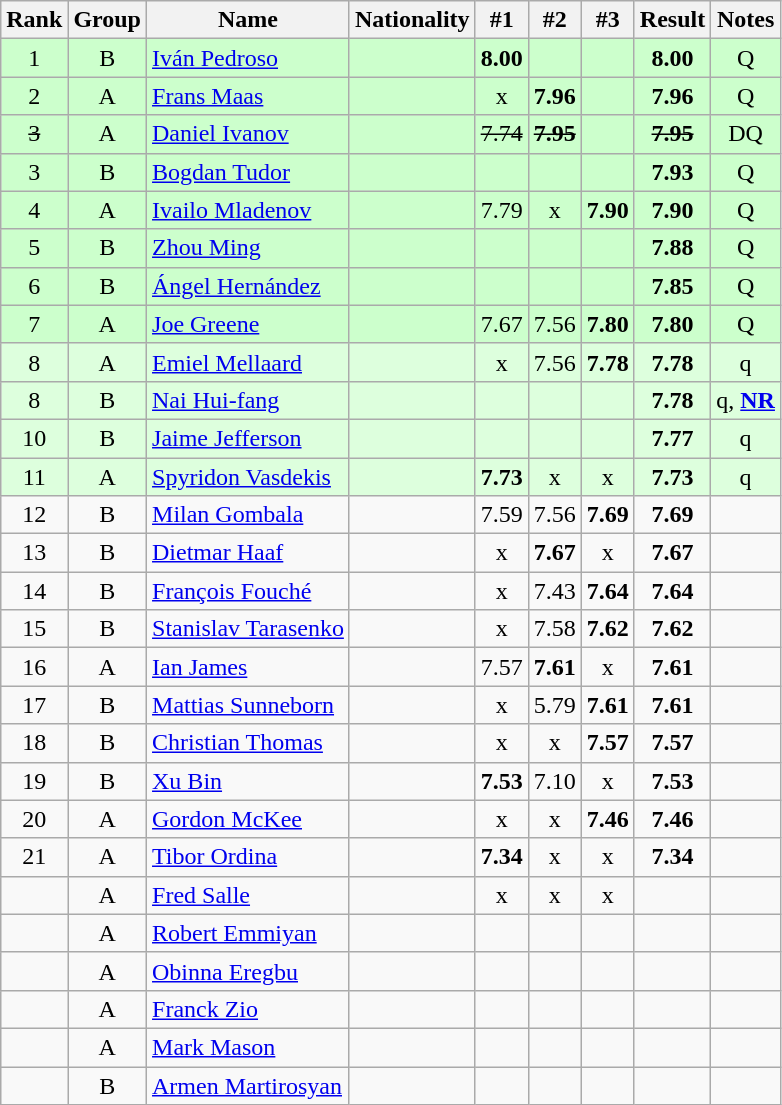<table class="wikitable sortable" style="text-align:center">
<tr>
<th>Rank</th>
<th>Group</th>
<th>Name</th>
<th>Nationality</th>
<th>#1</th>
<th>#2</th>
<th>#3</th>
<th>Result</th>
<th>Notes</th>
</tr>
<tr bgcolor=ccffcc>
<td>1</td>
<td>B</td>
<td align="left"><a href='#'>Iván Pedroso</a></td>
<td align=left></td>
<td><strong>8.00</strong></td>
<td></td>
<td></td>
<td><strong>8.00</strong></td>
<td>Q</td>
</tr>
<tr bgcolor=ccffcc>
<td>2</td>
<td>A</td>
<td align="left"><a href='#'>Frans Maas</a></td>
<td align=left></td>
<td>x</td>
<td><strong>7.96</strong></td>
<td></td>
<td><strong>7.96</strong></td>
<td>Q</td>
</tr>
<tr bgcolor=ccffcc>
<td><s>3 </s></td>
<td>A</td>
<td align="left"><a href='#'>Daniel Ivanov</a></td>
<td align=left></td>
<td><s>7.74 </s></td>
<td><s><strong>7.95</strong> </s></td>
<td></td>
<td><s><strong>7.95</strong> </s></td>
<td>DQ</td>
</tr>
<tr bgcolor=ccffcc>
<td>3</td>
<td>B</td>
<td align="left"><a href='#'>Bogdan Tudor</a></td>
<td align=left></td>
<td></td>
<td></td>
<td></td>
<td><strong>7.93</strong></td>
<td>Q</td>
</tr>
<tr bgcolor=ccffcc>
<td>4</td>
<td>A</td>
<td align="left"><a href='#'>Ivailo Mladenov</a></td>
<td align=left></td>
<td>7.79</td>
<td>x</td>
<td><strong>7.90</strong></td>
<td><strong>7.90</strong></td>
<td>Q</td>
</tr>
<tr bgcolor=ccffcc>
<td>5</td>
<td>B</td>
<td align="left"><a href='#'>Zhou Ming</a></td>
<td align=left></td>
<td></td>
<td></td>
<td></td>
<td><strong>7.88</strong></td>
<td>Q</td>
</tr>
<tr bgcolor=ccffcc>
<td>6</td>
<td>B</td>
<td align="left"><a href='#'>Ángel Hernández</a></td>
<td align=left></td>
<td></td>
<td></td>
<td></td>
<td><strong>7.85</strong></td>
<td>Q</td>
</tr>
<tr bgcolor=ccffcc>
<td>7</td>
<td>A</td>
<td align="left"><a href='#'>Joe Greene</a></td>
<td align=left></td>
<td>7.67</td>
<td>7.56</td>
<td><strong>7.80</strong></td>
<td><strong>7.80</strong></td>
<td>Q</td>
</tr>
<tr bgcolor=ddffdd>
<td>8</td>
<td>A</td>
<td align="left"><a href='#'>Emiel Mellaard</a></td>
<td align=left></td>
<td>x</td>
<td>7.56</td>
<td><strong>7.78</strong></td>
<td><strong>7.78</strong></td>
<td>q</td>
</tr>
<tr bgcolor=ddffdd>
<td>8</td>
<td>B</td>
<td align="left"><a href='#'>Nai Hui-fang</a></td>
<td align=left></td>
<td></td>
<td></td>
<td></td>
<td><strong>7.78</strong></td>
<td>q, <strong><a href='#'>NR</a></strong></td>
</tr>
<tr bgcolor=ddffdd>
<td>10</td>
<td>B</td>
<td align="left"><a href='#'>Jaime Jefferson</a></td>
<td align=left></td>
<td></td>
<td></td>
<td></td>
<td><strong>7.77</strong></td>
<td>q</td>
</tr>
<tr bgcolor=ddffdd>
<td>11</td>
<td>A</td>
<td align="left"><a href='#'>Spyridon Vasdekis</a></td>
<td align=left></td>
<td><strong>7.73</strong></td>
<td>x</td>
<td>x</td>
<td><strong>7.73</strong></td>
<td>q</td>
</tr>
<tr>
<td>12</td>
<td>B</td>
<td align="left"><a href='#'>Milan Gombala</a></td>
<td align=left></td>
<td>7.59</td>
<td>7.56</td>
<td><strong>7.69</strong></td>
<td><strong>7.69</strong></td>
<td></td>
</tr>
<tr>
<td>13</td>
<td>B</td>
<td align="left"><a href='#'>Dietmar Haaf</a></td>
<td align=left></td>
<td>x</td>
<td><strong>7.67</strong></td>
<td>x</td>
<td><strong>7.67</strong></td>
<td></td>
</tr>
<tr>
<td>14</td>
<td>B</td>
<td align="left"><a href='#'>François Fouché</a></td>
<td align=left></td>
<td>x</td>
<td>7.43</td>
<td><strong>7.64</strong></td>
<td><strong>7.64</strong></td>
<td></td>
</tr>
<tr>
<td>15</td>
<td>B</td>
<td align="left"><a href='#'>Stanislav Tarasenko</a></td>
<td align=left></td>
<td>x</td>
<td>7.58</td>
<td><strong>7.62</strong></td>
<td><strong>7.62</strong></td>
<td></td>
</tr>
<tr>
<td>16</td>
<td>A</td>
<td align="left"><a href='#'>Ian James</a></td>
<td align=left></td>
<td>7.57</td>
<td><strong>7.61</strong></td>
<td>x</td>
<td><strong>7.61</strong></td>
<td></td>
</tr>
<tr>
<td>17</td>
<td>B</td>
<td align="left"><a href='#'>Mattias Sunneborn</a></td>
<td align=left></td>
<td>x</td>
<td>5.79</td>
<td><strong>7.61</strong></td>
<td><strong>7.61</strong></td>
<td></td>
</tr>
<tr>
<td>18</td>
<td>B</td>
<td align="left"><a href='#'>Christian Thomas</a></td>
<td align=left></td>
<td>x</td>
<td>x</td>
<td><strong>7.57</strong></td>
<td><strong>7.57</strong></td>
<td></td>
</tr>
<tr>
<td>19</td>
<td>B</td>
<td align="left"><a href='#'>Xu Bin</a></td>
<td align=left></td>
<td><strong>7.53</strong></td>
<td>7.10</td>
<td>x</td>
<td><strong>7.53</strong></td>
<td></td>
</tr>
<tr>
<td>20</td>
<td>A</td>
<td align="left"><a href='#'>Gordon McKee</a></td>
<td align=left></td>
<td>x</td>
<td>x</td>
<td><strong>7.46</strong></td>
<td><strong>7.46</strong></td>
<td></td>
</tr>
<tr>
<td>21</td>
<td>A</td>
<td align="left"><a href='#'>Tibor Ordina</a></td>
<td align=left></td>
<td><strong>7.34</strong></td>
<td>x</td>
<td>x</td>
<td><strong>7.34</strong></td>
<td></td>
</tr>
<tr>
<td></td>
<td>A</td>
<td align="left"><a href='#'>Fred Salle</a></td>
<td align=left></td>
<td>x</td>
<td>x</td>
<td>x</td>
<td><strong></strong></td>
<td></td>
</tr>
<tr>
<td></td>
<td>A</td>
<td align="left"><a href='#'>Robert Emmiyan</a></td>
<td align=left></td>
<td></td>
<td></td>
<td></td>
<td><strong></strong></td>
<td></td>
</tr>
<tr>
<td></td>
<td>A</td>
<td align="left"><a href='#'>Obinna Eregbu</a></td>
<td align=left></td>
<td></td>
<td></td>
<td></td>
<td><strong></strong></td>
<td></td>
</tr>
<tr>
<td></td>
<td>A</td>
<td align="left"><a href='#'>Franck Zio</a></td>
<td align=left></td>
<td></td>
<td></td>
<td></td>
<td><strong></strong></td>
<td></td>
</tr>
<tr>
<td></td>
<td>A</td>
<td align="left"><a href='#'>Mark Mason</a></td>
<td align=left></td>
<td></td>
<td></td>
<td></td>
<td><strong></strong></td>
<td></td>
</tr>
<tr>
<td></td>
<td>B</td>
<td align="left"><a href='#'>Armen Martirosyan</a></td>
<td align=left></td>
<td></td>
<td></td>
<td></td>
<td><strong></strong></td>
<td></td>
</tr>
</table>
